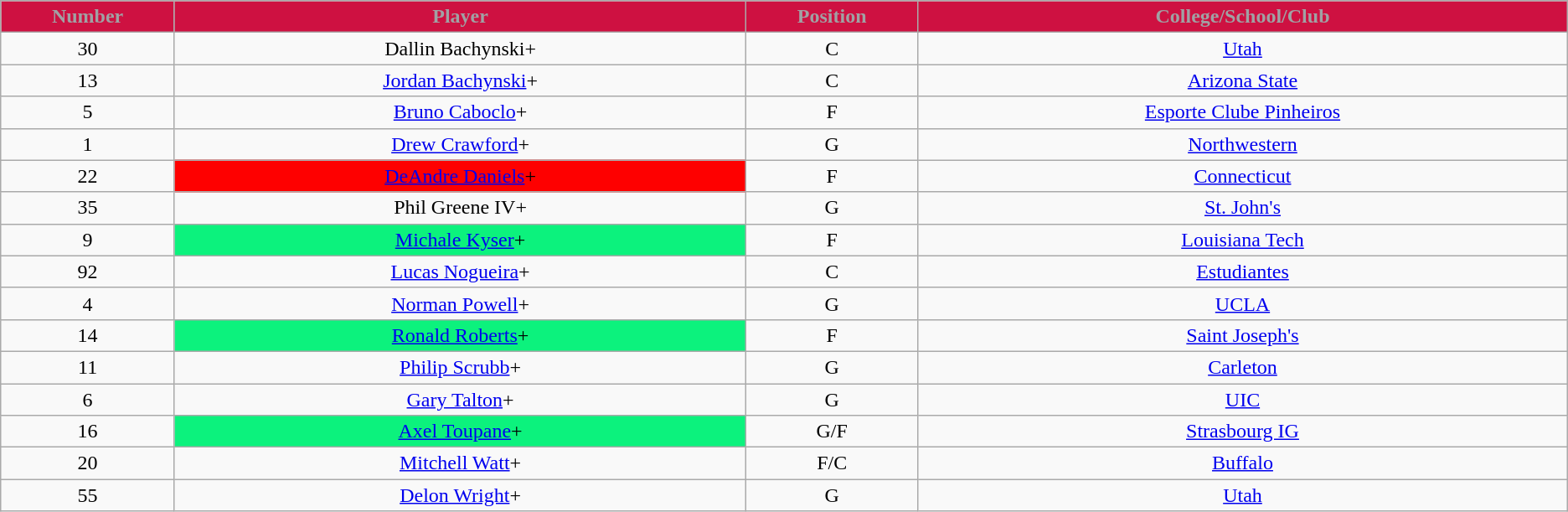<table class="wikitable sortable sortable">
<tr>
<th style="background:#CE1141; color:#A1A1A4" width="1%">Number</th>
<th style="background:#CE1141; color:#A1A1A4" width="5%">Player</th>
<th style="background:#CE1141; color:#A1A1A4" width="1%">Position</th>
<th style="background:#CE1141; color:#A1A1A4" width="5%">College/School/Club</th>
</tr>
<tr style="text-align: center">
<td>30</td>
<td>Dallin Bachynski+</td>
<td>C</td>
<td><a href='#'>Utah</a></td>
</tr>
<tr style="text-align: center">
<td>13</td>
<td><a href='#'>Jordan Bachynski</a>+</td>
<td>C</td>
<td><a href='#'>Arizona State</a></td>
</tr>
<tr style="text-align: center">
<td>5</td>
<td><a href='#'>Bruno Caboclo</a>+</td>
<td>F</td>
<td><a href='#'>Esporte Clube Pinheiros</a></td>
</tr>
<tr style="text-align: center">
<td>1</td>
<td><a href='#'>Drew Crawford</a>+</td>
<td>G</td>
<td><a href='#'>Northwestern</a></td>
</tr>
<tr style="text-align: center">
<td>22</td>
<td bgcolor="#FE000"><a href='#'>DeAndre Daniels</a>+</td>
<td>F</td>
<td><a href='#'>Connecticut</a></td>
</tr>
<tr style="text-align: center">
<td>35</td>
<td>Phil Greene IV+</td>
<td>G</td>
<td><a href='#'>St. John's</a></td>
</tr>
<tr style="text-align: center">
<td>9</td>
<td bgcolor="#0CF27D"><a href='#'>Michale Kyser</a>+</td>
<td>F</td>
<td><a href='#'>Louisiana Tech</a></td>
</tr>
<tr style="text-align: center">
<td>92</td>
<td><a href='#'>Lucas Nogueira</a>+</td>
<td>C</td>
<td><a href='#'>Estudiantes</a></td>
</tr>
<tr style="text-align: center">
<td>4</td>
<td><a href='#'>Norman Powell</a>+</td>
<td>G</td>
<td><a href='#'>UCLA</a></td>
</tr>
<tr style="text-align: center">
<td>14</td>
<td bgcolor="#0CF27D"><a href='#'>Ronald Roberts</a>+</td>
<td>F</td>
<td><a href='#'>Saint Joseph's</a></td>
</tr>
<tr style="text-align: center">
<td>11</td>
<td><a href='#'>Philip Scrubb</a>+</td>
<td>G</td>
<td><a href='#'>Carleton</a></td>
</tr>
<tr style="text-align: center">
<td>6</td>
<td><a href='#'>Gary Talton</a>+</td>
<td>G</td>
<td><a href='#'>UIC</a></td>
</tr>
<tr style="text-align: center">
<td>16</td>
<td bgcolor="#0CF27D"><a href='#'>Axel Toupane</a>+</td>
<td>G/F</td>
<td><a href='#'>Strasbourg IG</a></td>
</tr>
<tr style="text-align: center">
<td>20</td>
<td><a href='#'>Mitchell Watt</a>+</td>
<td>F/C</td>
<td><a href='#'>Buffalo</a></td>
</tr>
<tr style="text-align: center">
<td>55</td>
<td><a href='#'>Delon Wright</a>+</td>
<td>G</td>
<td><a href='#'>Utah</a></td>
</tr>
</table>
